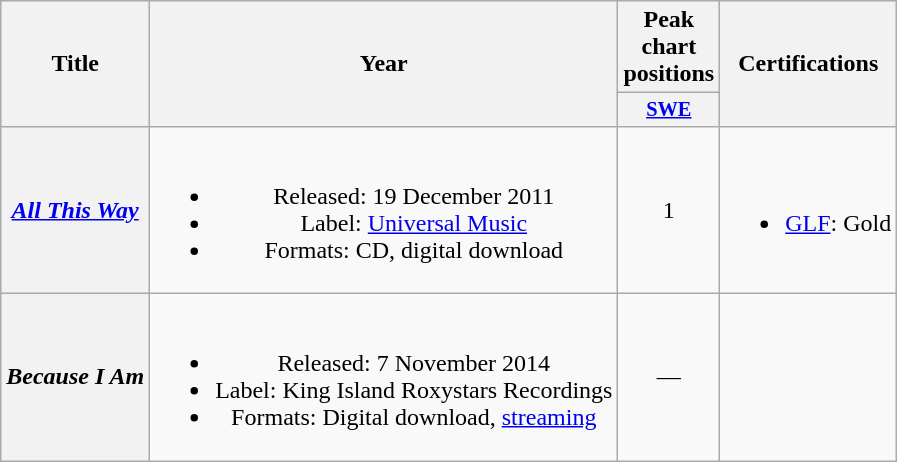<table class="wikitable plainrowheaders" style="text-align:center;">
<tr>
<th scope="col" rowspan="2">Title</th>
<th scope="col" rowspan="2">Year</th>
<th scope="col">Peak chart positions</th>
<th scope="col" rowspan="2">Certifications</th>
</tr>
<tr>
<th scope="col" style="width:3em;font-size:85%;"><a href='#'>SWE</a></th>
</tr>
<tr>
<th scope="row"><em><a href='#'>All This Way</a></em></th>
<td><br><ul><li>Released: 19 December 2011</li><li>Label: <a href='#'>Universal Music</a></li><li>Formats: CD, digital download</li></ul></td>
<td>1</td>
<td><br><ul><li><a href='#'>GLF</a>: Gold</li></ul></td>
</tr>
<tr>
<th scope="row"><em>Because I Am</em></th>
<td><br><ul><li>Released: 7 November 2014</li><li>Label: King Island Roxystars Recordings</li><li>Formats: Digital download, <a href='#'>streaming</a></li></ul></td>
<td>—</td>
<td></td>
</tr>
</table>
